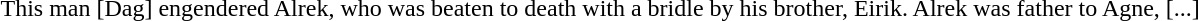<table>
<tr>
<td><br></td>
<td><br>This man [Dag] engendered Alrek, who was beaten to death with a bridle by his brother, Eirik. Alrek was father to Agne, [...]</td>
<td></td>
</tr>
</table>
